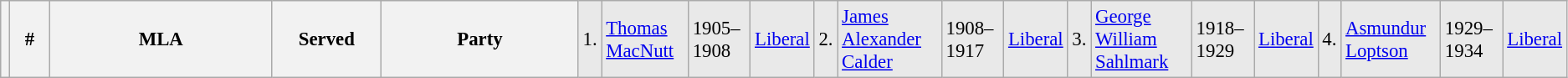<table class="wikitable" style="font-size: 95%; clear:both">
<tr style="background-color:#E9E9E9">
<th></th>
<th style="width: 25px">#</th>
<th style="width: 170px">MLA</th>
<th style="width: 80px">Served</th>
<th style="width: 150px">Party<br></th>
<td>1.</td>
<td><a href='#'>Thomas MacNutt</a></td>
<td>1905–1908</td>
<td><a href='#'>Liberal</a><br></td>
<td>2.</td>
<td><a href='#'>James Alexander Calder</a></td>
<td>1908–1917</td>
<td><a href='#'>Liberal</a><br></td>
<td>3.</td>
<td><a href='#'>George William Sahlmark</a></td>
<td>1918–1929</td>
<td><a href='#'>Liberal</a><br></td>
<td>4.</td>
<td><a href='#'>Asmundur Loptson</a></td>
<td>1929–1934</td>
<td><a href='#'>Liberal</a></td>
</tr>
</table>
